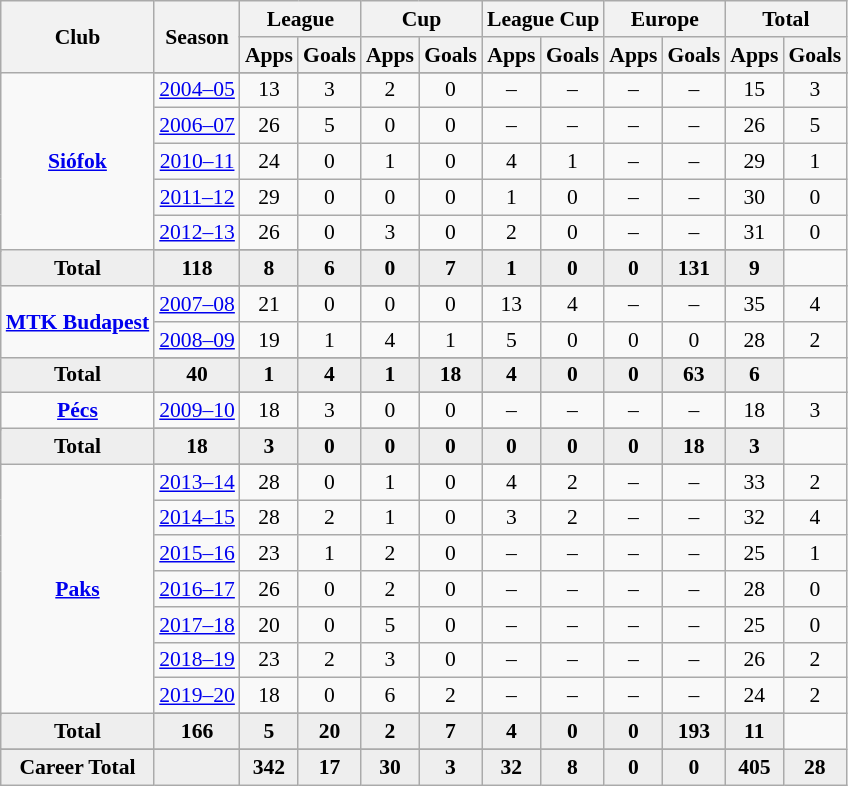<table class="wikitable" style="font-size:90%; text-align: center;">
<tr>
<th rowspan="2">Club</th>
<th rowspan="2">Season</th>
<th colspan="2">League</th>
<th colspan="2">Cup</th>
<th colspan="2">League Cup</th>
<th colspan="2">Europe</th>
<th colspan="2">Total</th>
</tr>
<tr>
<th>Apps</th>
<th>Goals</th>
<th>Apps</th>
<th>Goals</th>
<th>Apps</th>
<th>Goals</th>
<th>Apps</th>
<th>Goals</th>
<th>Apps</th>
<th>Goals</th>
</tr>
<tr ||-||-||-|->
<td rowspan="7" valign="center"><strong><a href='#'>Siófok</a></strong></td>
</tr>
<tr>
<td><a href='#'>2004–05</a></td>
<td>13</td>
<td>3</td>
<td>2</td>
<td>0</td>
<td>–</td>
<td>–</td>
<td>–</td>
<td>–</td>
<td>15</td>
<td>3</td>
</tr>
<tr>
<td><a href='#'>2006–07</a></td>
<td>26</td>
<td>5</td>
<td>0</td>
<td>0</td>
<td>–</td>
<td>–</td>
<td>–</td>
<td>–</td>
<td>26</td>
<td>5</td>
</tr>
<tr>
<td><a href='#'>2010–11</a></td>
<td>24</td>
<td>0</td>
<td>1</td>
<td>0</td>
<td>4</td>
<td>1</td>
<td>–</td>
<td>–</td>
<td>29</td>
<td>1</td>
</tr>
<tr>
<td><a href='#'>2011–12</a></td>
<td>29</td>
<td>0</td>
<td>0</td>
<td>0</td>
<td>1</td>
<td>0</td>
<td>–</td>
<td>–</td>
<td>30</td>
<td>0</td>
</tr>
<tr>
<td><a href='#'>2012–13</a></td>
<td>26</td>
<td>0</td>
<td>3</td>
<td>0</td>
<td>2</td>
<td>0</td>
<td>–</td>
<td>–</td>
<td>31</td>
<td>0</td>
</tr>
<tr>
</tr>
<tr style="font-weight:bold; background-color:#eeeeee;">
<td>Total</td>
<td>118</td>
<td>8</td>
<td>6</td>
<td>0</td>
<td>7</td>
<td>1</td>
<td>0</td>
<td>0</td>
<td>131</td>
<td>9</td>
</tr>
<tr>
<td rowspan="4" valign="center"><strong><a href='#'>MTK Budapest</a></strong></td>
</tr>
<tr>
<td><a href='#'>2007–08</a></td>
<td>21</td>
<td>0</td>
<td>0</td>
<td>0</td>
<td>13</td>
<td>4</td>
<td>–</td>
<td>–</td>
<td>35</td>
<td>4</td>
</tr>
<tr>
<td><a href='#'>2008–09</a></td>
<td>19</td>
<td>1</td>
<td>4</td>
<td>1</td>
<td>5</td>
<td>0</td>
<td>0</td>
<td>0</td>
<td>28</td>
<td>2</td>
</tr>
<tr>
</tr>
<tr style="font-weight:bold; background-color:#eeeeee;">
<td>Total</td>
<td>40</td>
<td>1</td>
<td>4</td>
<td>1</td>
<td>18</td>
<td>4</td>
<td>0</td>
<td>0</td>
<td>63</td>
<td>6</td>
</tr>
<tr>
<td rowspan="3" valign="center"><strong><a href='#'>Pécs</a></strong></td>
</tr>
<tr>
<td><a href='#'>2009–10</a></td>
<td>18</td>
<td>3</td>
<td>0</td>
<td>0</td>
<td>–</td>
<td>–</td>
<td>–</td>
<td>–</td>
<td>18</td>
<td>3</td>
</tr>
<tr>
</tr>
<tr style="font-weight:bold; background-color:#eeeeee;">
<td>Total</td>
<td>18</td>
<td>3</td>
<td>0</td>
<td>0</td>
<td>0</td>
<td>0</td>
<td>0</td>
<td>0</td>
<td>18</td>
<td>3</td>
</tr>
<tr>
<td rowspan="9" valign="center"><strong><a href='#'>Paks</a></strong></td>
</tr>
<tr>
<td><a href='#'>2013–14</a></td>
<td>28</td>
<td>0</td>
<td>1</td>
<td>0</td>
<td>4</td>
<td>2</td>
<td>–</td>
<td>–</td>
<td>33</td>
<td>2</td>
</tr>
<tr>
<td><a href='#'>2014–15</a></td>
<td>28</td>
<td>2</td>
<td>1</td>
<td>0</td>
<td>3</td>
<td>2</td>
<td>–</td>
<td>–</td>
<td>32</td>
<td>4</td>
</tr>
<tr>
<td><a href='#'>2015–16</a></td>
<td>23</td>
<td>1</td>
<td>2</td>
<td>0</td>
<td>–</td>
<td>–</td>
<td>–</td>
<td>–</td>
<td>25</td>
<td>1</td>
</tr>
<tr>
<td><a href='#'>2016–17</a></td>
<td>26</td>
<td>0</td>
<td>2</td>
<td>0</td>
<td>–</td>
<td>–</td>
<td>–</td>
<td>–</td>
<td>28</td>
<td>0</td>
</tr>
<tr>
<td><a href='#'>2017–18</a></td>
<td>20</td>
<td>0</td>
<td>5</td>
<td>0</td>
<td>–</td>
<td>–</td>
<td>–</td>
<td>–</td>
<td>25</td>
<td>0</td>
</tr>
<tr>
<td><a href='#'>2018–19</a></td>
<td>23</td>
<td>2</td>
<td>3</td>
<td>0</td>
<td>–</td>
<td>–</td>
<td>–</td>
<td>–</td>
<td>26</td>
<td>2</td>
</tr>
<tr>
<td><a href='#'>2019–20</a></td>
<td>18</td>
<td>0</td>
<td>6</td>
<td>2</td>
<td>–</td>
<td>–</td>
<td>–</td>
<td>–</td>
<td>24</td>
<td>2</td>
</tr>
<tr>
</tr>
<tr style="font-weight:bold; background-color:#eeeeee;">
<td>Total</td>
<td>166</td>
<td>5</td>
<td>20</td>
<td>2</td>
<td>7</td>
<td>4</td>
<td>0</td>
<td>0</td>
<td>193</td>
<td>11</td>
</tr>
<tr>
</tr>
<tr style="font-weight:bold; background-color:#eeeeee;">
<td rowspan="1" valign="top"><strong>Career Total</strong></td>
<td></td>
<td><strong>342</strong></td>
<td><strong>17</strong></td>
<td><strong>30</strong></td>
<td><strong>3</strong></td>
<td><strong>32</strong></td>
<td><strong>8</strong></td>
<td><strong>0</strong></td>
<td><strong>0</strong></td>
<td><strong>405</strong></td>
<td><strong>28</strong></td>
</tr>
</table>
